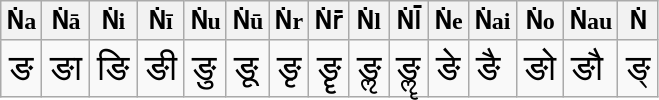<table class="wikitable">
<tr>
<th>Ṅa</th>
<th>Ṅā</th>
<th>Ṅi</th>
<th>Ṅī</th>
<th>Ṅu</th>
<th>Ṅū</th>
<th>Ṅr</th>
<th>Ṅr̄</th>
<th>Ṅl</th>
<th>Ṅl̄</th>
<th>Ṅe</th>
<th>Ṅai</th>
<th>Ṅo</th>
<th>Ṅau</th>
<th>Ṅ</th>
</tr>
<tr style="font-size: 150%;">
<td>ङ</td>
<td>ङा</td>
<td>ङि</td>
<td>ङी</td>
<td>ङु</td>
<td>ङू</td>
<td>ङृ</td>
<td>ङॄ</td>
<td>ङॢ</td>
<td>ङॣ</td>
<td>ङे</td>
<td>ङै</td>
<td>ङो</td>
<td>ङौ</td>
<td>ङ्</td>
</tr>
</table>
